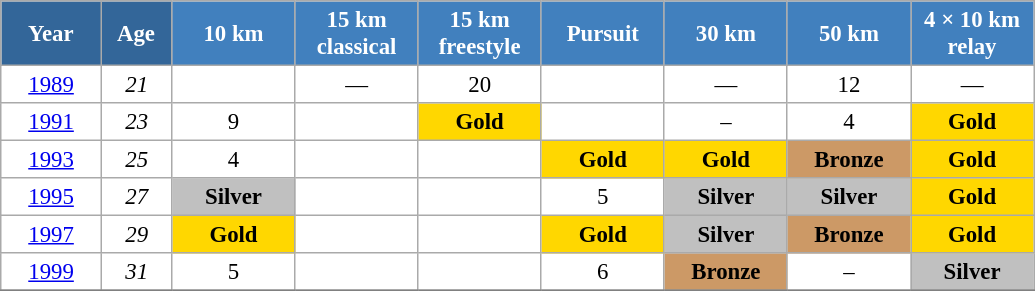<table class="wikitable" style="font-size:95%; text-align:center; border:grey solid 1px; border-collapse:collapse; background:#ffffff;">
<tr>
<th style="background-color:#369; color:white; width:60px;"> Year </th>
<th style="background-color:#369; color:white; width:40px;"> Age </th>
<th style="background-color:#4180be; color:white; width:75px;"> 10 km </th>
<th style="background-color:#4180be; color:white; width:75px;"> 15 km <br> classical </th>
<th style="background-color:#4180be; color:white; width:75px;"> 15 km <br> freestyle </th>
<th style="background-color:#4180be; color:white; width:75px;"> Pursuit </th>
<th style="background-color:#4180be; color:white; width:75px;"> 30 km </th>
<th style="background-color:#4180be; color:white; width:75px;"> 50 km </th>
<th style="background-color:#4180be; color:white; width:75px;"> 4 × 10 km <br> relay </th>
</tr>
<tr>
<td><a href='#'>1989</a></td>
<td><em>21</em></td>
<td></td>
<td>—</td>
<td>20</td>
<td></td>
<td>—</td>
<td>12</td>
<td>—</td>
</tr>
<tr>
<td><a href='#'>1991</a></td>
<td><em>23</em></td>
<td>9</td>
<td></td>
<td style="background:gold;"><strong>Gold</strong></td>
<td></td>
<td>–</td>
<td>4</td>
<td style="background:gold;"><strong>Gold</strong></td>
</tr>
<tr>
<td><a href='#'>1993</a></td>
<td><em>25</em></td>
<td>4</td>
<td></td>
<td></td>
<td style="background:gold;"><strong>Gold</strong></td>
<td style="background:gold;"><strong>Gold</strong></td>
<td bgcolor="cc9966"><strong>Bronze</strong></td>
<td style="background:gold;"><strong>Gold</strong></td>
</tr>
<tr>
<td><a href='#'>1995</a></td>
<td><em>27</em></td>
<td style="background:silver;"><strong>Silver</strong></td>
<td></td>
<td></td>
<td>5</td>
<td style="background:silver;"><strong>Silver</strong></td>
<td style="background:silver;"><strong>Silver</strong></td>
<td style="background:gold;"><strong>Gold</strong></td>
</tr>
<tr>
<td><a href='#'>1997</a></td>
<td><em>29</em></td>
<td style="background:gold;"><strong>Gold</strong></td>
<td></td>
<td></td>
<td style="background:gold;"><strong>Gold</strong></td>
<td style="background:silver;"><strong>Silver</strong></td>
<td bgcolor="cc9966"><strong>Bronze</strong></td>
<td style="background:gold;"><strong>Gold</strong></td>
</tr>
<tr>
<td><a href='#'>1999</a></td>
<td><em>31</em></td>
<td>5</td>
<td></td>
<td></td>
<td>6</td>
<td bgcolor="cc9966"><strong>Bronze</strong></td>
<td>–</td>
<td style="background:silver;"><strong>Silver</strong></td>
</tr>
<tr>
</tr>
</table>
